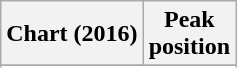<table class="wikitable sortable plainrowheaders" style="text-align:center;">
<tr>
<th scope="col">Chart (2016)</th>
<th scope="col">Peak<br>position</th>
</tr>
<tr>
</tr>
<tr>
</tr>
<tr>
</tr>
<tr>
</tr>
<tr>
</tr>
<tr>
</tr>
<tr>
</tr>
</table>
